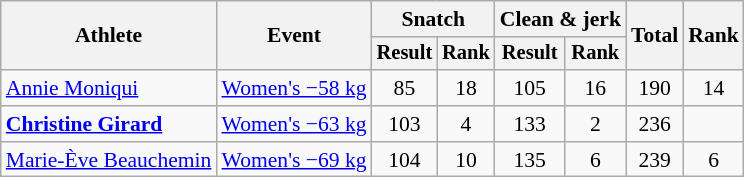<table class="wikitable" style="font-size:90%">
<tr>
<th rowspan=2>Athlete</th>
<th rowspan=2>Event</th>
<th colspan="2">Snatch</th>
<th colspan="2">Clean & jerk</th>
<th rowspan="2">Total</th>
<th rowspan="2">Rank</th>
</tr>
<tr style="font-size:95%">
<th>Result</th>
<th>Rank</th>
<th>Result</th>
<th>Rank</th>
</tr>
<tr align=center>
<td align=left><a href='#'>Annie Moniqui</a></td>
<td align=left><a href='#'>Women's −58 kg</a></td>
<td>85</td>
<td>18</td>
<td>105</td>
<td>16</td>
<td>190</td>
<td>14</td>
</tr>
<tr align=center>
<td align=left><strong><a href='#'>Christine Girard</a></strong></td>
<td align=left><a href='#'>Women's −63 kg</a></td>
<td>103</td>
<td>4</td>
<td>133</td>
<td>2</td>
<td>236</td>
<td></td>
</tr>
<tr align=center>
<td align=left><a href='#'>Marie-Ève Beauchemin</a></td>
<td align=left><a href='#'>Women's −69 kg</a></td>
<td>104</td>
<td>10</td>
<td>135</td>
<td>6</td>
<td>239</td>
<td>6</td>
</tr>
</table>
